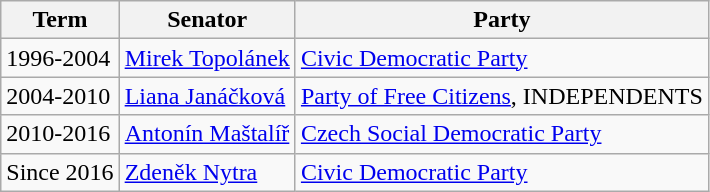<table class="wikitable">
<tr>
<th>Term</th>
<th>Senator</th>
<th>Party</th>
</tr>
<tr>
<td>1996-2004</td>
<td><a href='#'>Mirek Topolánek</a></td>
<td><a href='#'>Civic Democratic Party</a></td>
</tr>
<tr>
<td>2004-2010</td>
<td><a href='#'>Liana Janáčková</a></td>
<td><a href='#'>Party of Free Citizens</a>, INDEPENDENTS</td>
</tr>
<tr>
<td>2010-2016</td>
<td><a href='#'>Antonín Maštalíř</a></td>
<td><a href='#'>Czech Social Democratic Party</a></td>
</tr>
<tr>
<td>Since 2016</td>
<td><a href='#'>Zdeněk Nytra</a></td>
<td><a href='#'>Civic Democratic Party</a></td>
</tr>
</table>
